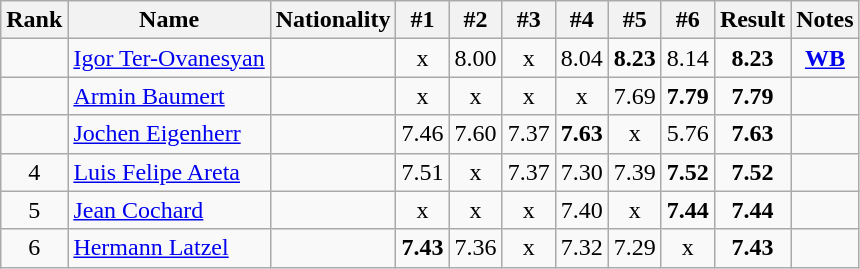<table class="wikitable sortable" style="text-align:center">
<tr>
<th>Rank</th>
<th>Name</th>
<th>Nationality</th>
<th>#1</th>
<th>#2</th>
<th>#3</th>
<th>#4</th>
<th>#5</th>
<th>#6</th>
<th>Result</th>
<th>Notes</th>
</tr>
<tr>
<td></td>
<td align="left"><a href='#'>Igor Ter-Ovanesyan</a></td>
<td align=left></td>
<td>x</td>
<td>8.00</td>
<td>x</td>
<td>8.04</td>
<td><strong>8.23</strong></td>
<td>8.14</td>
<td><strong>8.23</strong></td>
<td><strong><a href='#'>WB</a></strong></td>
</tr>
<tr>
<td></td>
<td align="left"><a href='#'>Armin Baumert</a></td>
<td align=left></td>
<td>x</td>
<td>x</td>
<td>x</td>
<td>x</td>
<td>7.69</td>
<td><strong>7.79</strong></td>
<td><strong>7.79</strong></td>
<td></td>
</tr>
<tr>
<td></td>
<td align="left"><a href='#'>Jochen Eigenherr</a></td>
<td align=left></td>
<td>7.46</td>
<td>7.60</td>
<td>7.37</td>
<td><strong>7.63</strong></td>
<td>x</td>
<td>5.76</td>
<td><strong>7.63</strong></td>
<td></td>
</tr>
<tr>
<td>4</td>
<td align="left"><a href='#'>Luis Felipe Areta</a></td>
<td align=left></td>
<td>7.51</td>
<td>x</td>
<td>7.37</td>
<td>7.30</td>
<td>7.39</td>
<td><strong>7.52</strong></td>
<td><strong>7.52</strong></td>
<td></td>
</tr>
<tr>
<td>5</td>
<td align="left"><a href='#'>Jean Cochard</a></td>
<td align=left></td>
<td>x</td>
<td>x</td>
<td>x</td>
<td>7.40</td>
<td>x</td>
<td><strong>7.44</strong></td>
<td><strong>7.44</strong></td>
<td></td>
</tr>
<tr>
<td>6</td>
<td align="left"><a href='#'>Hermann Latzel</a></td>
<td align=left></td>
<td><strong>7.43</strong></td>
<td>7.36</td>
<td>x</td>
<td>7.32</td>
<td>7.29</td>
<td>x</td>
<td><strong>7.43</strong></td>
<td></td>
</tr>
</table>
